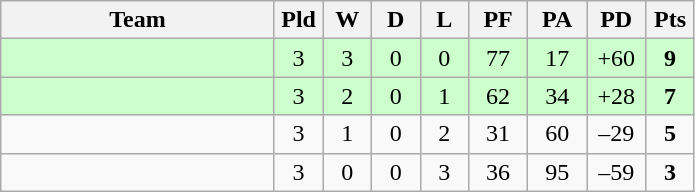<table class="wikitable" style="text-align:center;">
<tr>
<th width=175>Team</th>
<th width=25 abbr="Played">Pld</th>
<th width=25 abbr="Won">W</th>
<th width=25 abbr="Drawn">D</th>
<th width=25 abbr="Lost">L</th>
<th width=32 abbr="Points for">PF</th>
<th width=32 abbr="Points against">PA</th>
<th width=32 abbr="Points difference">PD</th>
<th width=25 abbr="Points">Pts</th>
</tr>
<tr bgcolor=ccffcc>
<td align=left></td>
<td>3</td>
<td>3</td>
<td>0</td>
<td>0</td>
<td>77</td>
<td>17</td>
<td>+60</td>
<td><strong>9</strong></td>
</tr>
<tr bgcolor=ccffcc>
<td align=left></td>
<td>3</td>
<td>2</td>
<td>0</td>
<td>1</td>
<td>62</td>
<td>34</td>
<td>+28</td>
<td><strong>7</strong></td>
</tr>
<tr>
<td align=left></td>
<td>3</td>
<td>1</td>
<td>0</td>
<td>2</td>
<td>31</td>
<td>60</td>
<td>–29</td>
<td><strong>5</strong></td>
</tr>
<tr>
<td align=left></td>
<td>3</td>
<td>0</td>
<td>0</td>
<td>3</td>
<td>36</td>
<td>95</td>
<td>–59</td>
<td><strong>3</strong></td>
</tr>
</table>
